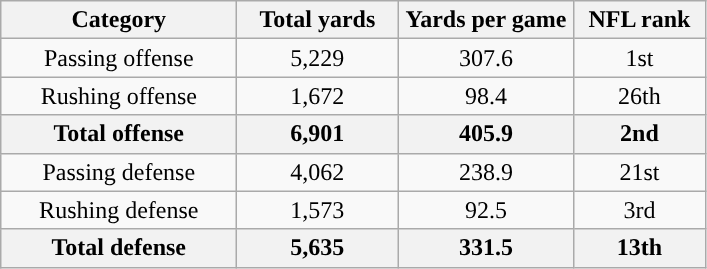<table class="wikitable" style="text-align:center">
<tr>
<th width="150">Category</th>
<th width="100">Total yards</th>
<th width="110">Yards per game</th>
<th width="80">NFL rank<br></th>
</tr>
<tr>
<td>Passing offense</td>
<td>5,229</td>
<td>307.6</td>
<td>1st</td>
</tr>
<tr>
<td>Rushing offense</td>
<td>1,672</td>
<td>98.4</td>
<td>26th</td>
</tr>
<tr>
<th>Total offense</th>
<th>6,901</th>
<th>405.9</th>
<th>2nd</th>
</tr>
<tr>
<td>Passing defense</td>
<td>4,062</td>
<td>238.9</td>
<td>21st</td>
</tr>
<tr>
<td>Rushing defense</td>
<td>1,573</td>
<td>92.5</td>
<td>3rd</td>
</tr>
<tr>
<th>Total defense</th>
<th>5,635</th>
<th>331.5</th>
<th>13th</th>
</tr>
</table>
